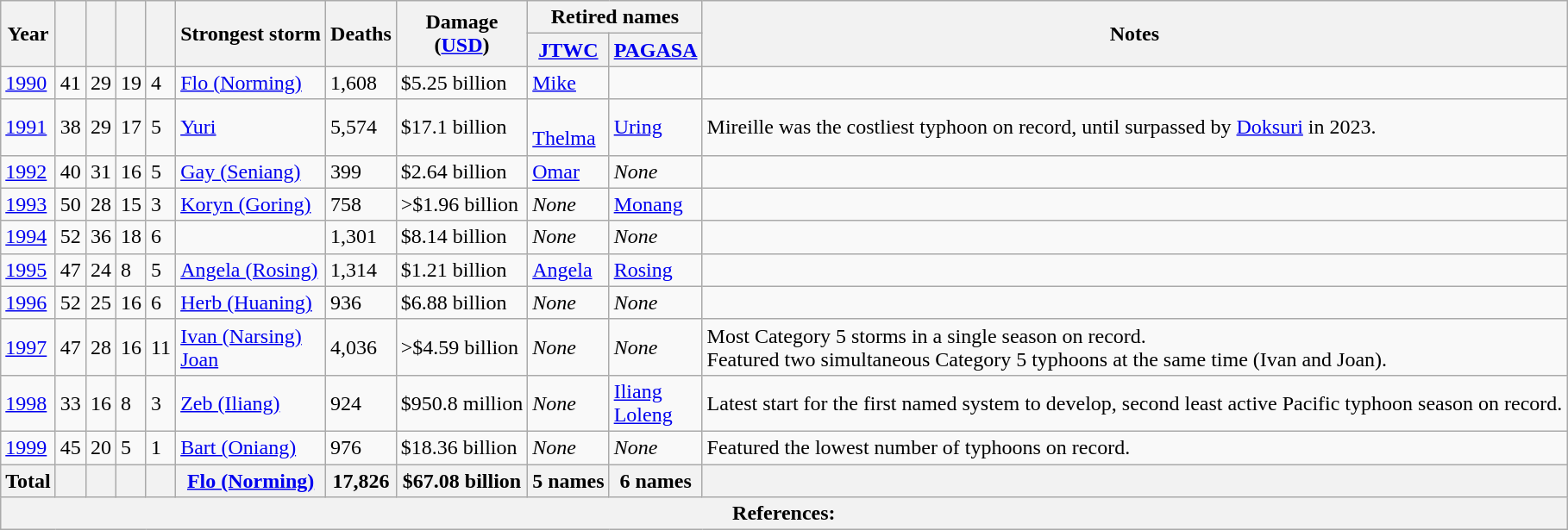<table class="wikitable sortable">
<tr>
<th rowspan=2>Year<br></th>
<th rowspan=2></th>
<th rowspan=2></th>
<th rowspan=2></th>
<th rowspan=2></th>
<th rowspan=2>Strongest storm</th>
<th rowspan=2>Deaths</th>
<th rowspan=2>Damage <br> (<a href='#'>USD</a>)</th>
<th colspan=2>Retired names</th>
<th rowspan=2>Notes</th>
</tr>
<tr>
<th><a href='#'>JTWC</a></th>
<th><a href='#'>PAGASA</a></th>
</tr>
<tr>
<td><a href='#'>1990</a></td>
<td>41</td>
<td>29</td>
<td>19</td>
<td>4</td>
<td> <a href='#'>Flo (Norming)</a></td>
<td>1,608</td>
<td>$5.25 billion</td>
<td> <a href='#'>Mike</a></td>
<td></td>
<td></td>
</tr>
<tr>
<td><a href='#'>1991</a></td>
<td>38</td>
<td>29</td>
<td>17</td>
<td>5</td>
<td> <a href='#'>Yuri</a></td>
<td>5,574</td>
<td>$17.1 billion</td>
<td><br> <a href='#'>Thelma</a></td>
<td> <a href='#'>Uring</a></td>
<td>Mireille was the costliest typhoon on record, until surpassed by <a href='#'>Doksuri</a> in 2023.</td>
</tr>
<tr>
<td><a href='#'>1992</a></td>
<td>40</td>
<td>31</td>
<td>16</td>
<td>5</td>
<td> <a href='#'>Gay (Seniang)</a></td>
<td>399</td>
<td>$2.64 billion</td>
<td> <a href='#'>Omar</a></td>
<td><em>None</em></td>
<td></td>
</tr>
<tr>
<td><a href='#'>1993</a></td>
<td>50</td>
<td>28</td>
<td>15</td>
<td>3</td>
<td> <a href='#'>Koryn (Goring)</a></td>
<td>758</td>
<td>>$1.96 billion</td>
<td><em>None</em></td>
<td> <a href='#'>Monang</a></td>
<td></td>
</tr>
<tr>
<td><a href='#'>1994</a></td>
<td>52</td>
<td>36</td>
<td>18</td>
<td>6</td>
<td><br></td>
<td>1,301</td>
<td>$8.14 billion</td>
<td><em>None</em></td>
<td><em>None</em></td>
<td></td>
</tr>
<tr>
<td><a href='#'>1995</a></td>
<td>47</td>
<td>24</td>
<td>8</td>
<td>5</td>
<td> <a href='#'>Angela (Rosing)</a></td>
<td>1,314</td>
<td>$1.21 billion</td>
<td> <a href='#'>Angela</a></td>
<td> <a href='#'>Rosing</a></td>
<td></td>
</tr>
<tr>
<td><a href='#'>1996</a></td>
<td>52</td>
<td>25</td>
<td>16</td>
<td>6</td>
<td> <a href='#'>Herb (Huaning)</a></td>
<td>936</td>
<td>$6.88 billion</td>
<td><em>None</em></td>
<td><em>None</em></td>
<td></td>
</tr>
<tr>
<td><a href='#'>1997</a></td>
<td>47</td>
<td>28</td>
<td>16</td>
<td>11</td>
<td> <a href='#'>Ivan (Narsing)</a><br> <a href='#'>Joan</a></td>
<td>4,036</td>
<td>>$4.59 billion</td>
<td><em>None</em></td>
<td><em>None</em></td>
<td>Most Category 5 storms in a single season on record.<br>Featured two simultaneous Category 5 typhoons at the same time (Ivan and Joan).</td>
</tr>
<tr>
<td><a href='#'>1998</a></td>
<td>33</td>
<td>16</td>
<td>8</td>
<td>3</td>
<td> <a href='#'>Zeb (Iliang)</a></td>
<td>924</td>
<td>$950.8 million</td>
<td><em>None</em></td>
<td> <a href='#'>Iliang</a><br> <a href='#'>Loleng</a></td>
<td>Latest start for the first named system to develop, second least active Pacific typhoon season on record.</td>
</tr>
<tr>
<td><a href='#'>1999</a></td>
<td>45</td>
<td>20</td>
<td>5</td>
<td>1</td>
<td> <a href='#'>Bart (Oniang)</a></td>
<td>976</td>
<td>$18.36 billion</td>
<td><em>None</em></td>
<td><em>None</em></td>
<td>Featured the lowest number of typhoons on record.</td>
</tr>
<tr class="sortbottom">
<th>Total</th>
<th></th>
<th></th>
<th></th>
<th></th>
<th> <a href='#'>Flo (Norming)</a></th>
<th>17,826</th>
<th>$67.08 billion</th>
<th>5 names</th>
<th>6 names</th>
<th></th>
</tr>
<tr>
<th colspan=11>References:</th>
</tr>
</table>
